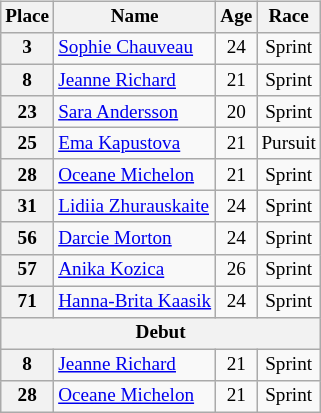<table class="wikitable plainrowheaders" style="font-size:80%; text-align:center; display:inline-table;">
<tr>
<th>Place</th>
<th>Name</th>
<th>Age</th>
<th>Race</th>
</tr>
<tr>
<th>3</th>
<td style="text-align:left"> <a href='#'>Sophie Chauveau</a></td>
<td>24</td>
<td>Sprint</td>
</tr>
<tr>
<th>8</th>
<td style="text-align:left"> <a href='#'>Jeanne Richard</a></td>
<td>21</td>
<td>Sprint</td>
</tr>
<tr>
<th>23</th>
<td style="text-align:left"> <a href='#'>Sara Andersson</a></td>
<td>20</td>
<td>Sprint</td>
</tr>
<tr>
<th>25</th>
<td style="text-align:left"> <a href='#'>Ema Kapustova</a></td>
<td>21</td>
<td>Pursuit</td>
</tr>
<tr>
<th>28</th>
<td style="text-align:left"> <a href='#'>Oceane Michelon</a></td>
<td>21</td>
<td>Sprint</td>
</tr>
<tr>
<th>31</th>
<td style="text-align:left"> <a href='#'>Lidiia Zhurauskaite</a></td>
<td>24</td>
<td>Sprint</td>
</tr>
<tr>
<th>56</th>
<td style="text-align:left"> <a href='#'>Darcie Morton</a></td>
<td>24</td>
<td>Sprint</td>
</tr>
<tr>
<th>57</th>
<td style="text-align:left"> <a href='#'>Anika Kozica</a></td>
<td>26</td>
<td>Sprint</td>
</tr>
<tr>
<th>71</th>
<td style="text-align:left"> <a href='#'>Hanna-Brita Kaasik</a></td>
<td>24</td>
<td>Sprint</td>
</tr>
<tr>
<th colspan=4>Debut</th>
</tr>
<tr>
<th>8</th>
<td style="text-align:left"> <a href='#'>Jeanne Richard</a></td>
<td>21</td>
<td>Sprint</td>
</tr>
<tr>
<th>28</th>
<td style="text-align:left"> <a href='#'>Oceane Michelon</a></td>
<td>21</td>
<td>Sprint</td>
</tr>
</table>
